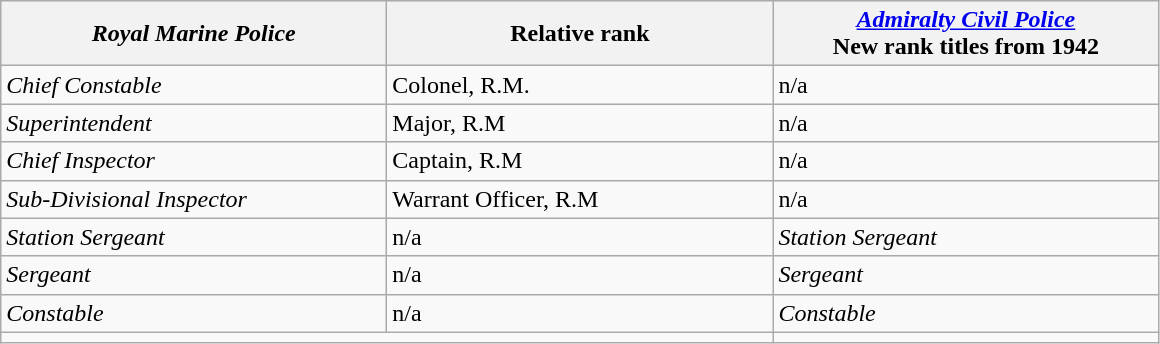<table class="wikitable">
<tr bgcolor="#F1F1F1">
<th align="left" width="250"><em>Royal Marine Police</em></th>
<th align="left" width="250">Relative rank </th>
<th align="left" width="250"><em><a href='#'>Admiralty Civil Police</a></em><br> New rank titles from 1942</th>
</tr>
<tr>
<td><em>Chief Constable</em></td>
<td>Colonel, R.M.</td>
<td>n/a</td>
</tr>
<tr>
<td><em>Superintendent</em></td>
<td>Major, R.M</td>
<td>n/a</td>
</tr>
<tr>
<td><em>Chief Inspector</em></td>
<td>Captain, R.M</td>
<td>n/a</td>
</tr>
<tr>
<td><em>Sub-Divisional Inspector</em></td>
<td>Warrant Officer, R.M</td>
<td>n/a</td>
</tr>
<tr>
<td><em>Station Sergeant</em></td>
<td>n/a</td>
<td><em>Station Sergeant</em> </td>
</tr>
<tr>
<td><em>Sergeant</em></td>
<td>n/a</td>
<td><em>Sergeant</em> </td>
</tr>
<tr>
<td><em>Constable</em></td>
<td>n/a</td>
<td><em>Constable</em> </td>
</tr>
<tr>
<td colspan=2></td>
</tr>
</table>
